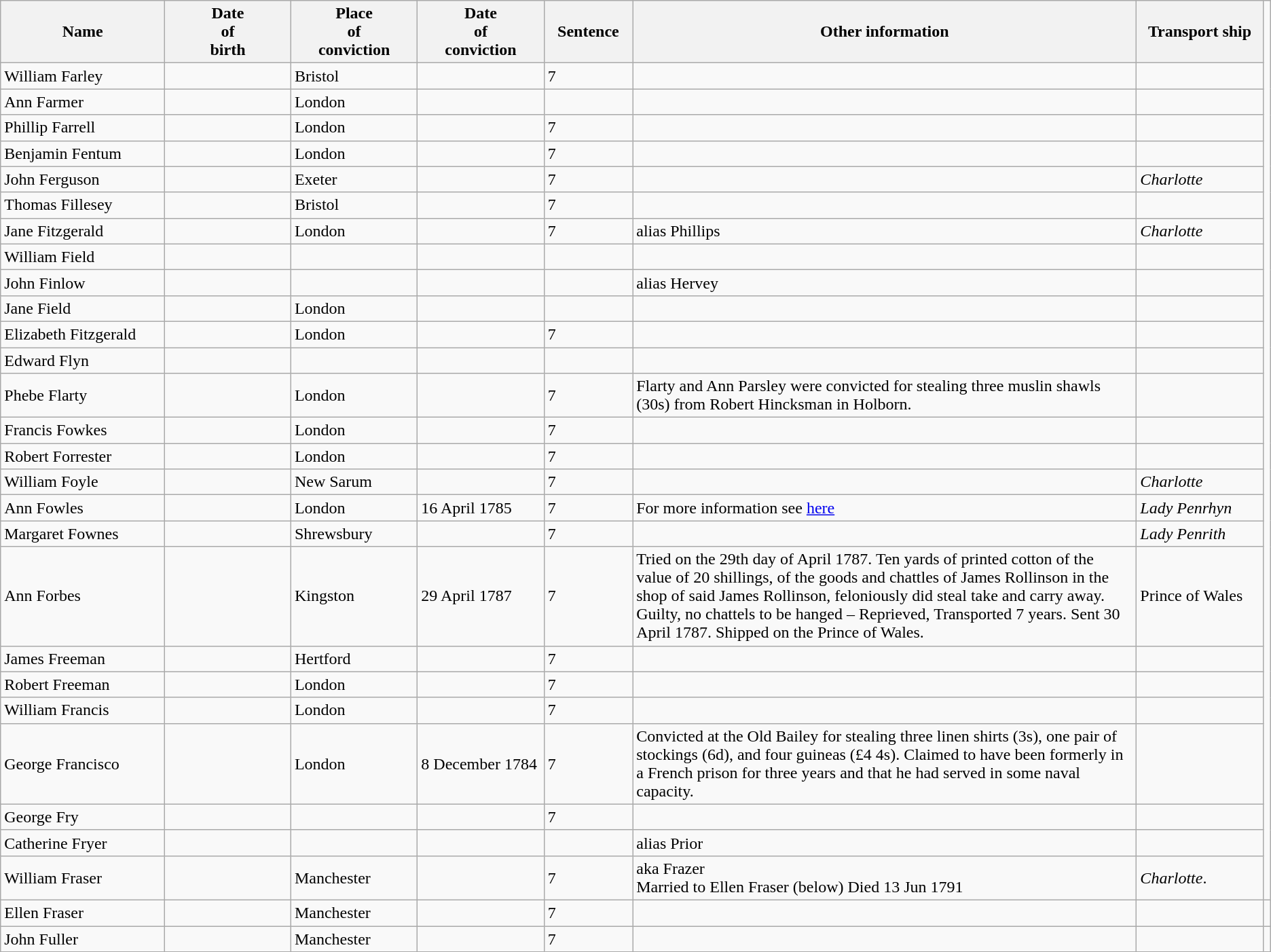<table class="wikitable sortable plainrowheaders" style="width=1024px;">
<tr>
<th style="width: 13%;">Name</th>
<th style="width: 10%;">Date<br>of<br>birth</th>
<th style="width: 10%;">Place<br>of<br>conviction</th>
<th style="width: 10%;">Date<br>of<br>conviction</th>
<th style="width: 7%;">Sentence</th>
<th style="width: 40%;">Other information</th>
<th style="width: 10%;">Transport ship</th>
</tr>
<tr>
<td data-sort-value="FARLEY, William">William Farley</td>
<td></td>
<td>Bristol</td>
<td></td>
<td>7</td>
<td></td>
<td></td>
</tr>
<tr>
<td data-sort-value="FARMER, Ann">Ann Farmer</td>
<td></td>
<td>London</td>
<td></td>
<td></td>
<td></td>
<td></td>
</tr>
<tr>
<td data-sort-value="FARRELL, Phillip">Phillip Farrell</td>
<td></td>
<td>London</td>
<td></td>
<td>7</td>
<td></td>
<td></td>
</tr>
<tr>
<td data-sort-value="FENTUM, Benjamin">Benjamin Fentum</td>
<td></td>
<td>London</td>
<td></td>
<td>7</td>
<td></td>
<td></td>
</tr>
<tr>
<td data-sort-value="FERGUSON, John">John Ferguson</td>
<td></td>
<td>Exeter</td>
<td></td>
<td>7</td>
<td></td>
<td><em>Charlotte</em></td>
</tr>
<tr>
<td data-sort-value="FILLESEY, Thomas">Thomas Fillesey</td>
<td></td>
<td>Bristol</td>
<td></td>
<td>7</td>
<td></td>
<td></td>
</tr>
<tr>
<td data-sort-value="FITZGERALD, Jane">Jane Fitzgerald</td>
<td></td>
<td>London</td>
<td></td>
<td>7</td>
<td>alias Phillips</td>
<td><em>Charlotte</em></td>
</tr>
<tr>
<td data-sort-value="FIELD, William">William Field</td>
<td></td>
<td></td>
<td></td>
<td></td>
<td></td>
<td></td>
</tr>
<tr>
<td data-sort-value="FINLOW, John">John Finlow</td>
<td></td>
<td></td>
<td></td>
<td></td>
<td>alias Hervey</td>
<td></td>
</tr>
<tr>
<td data-sort-value="FIELD, Jane">Jane Field</td>
<td></td>
<td>London</td>
<td></td>
<td></td>
<td></td>
<td></td>
</tr>
<tr>
<td data-sort-value="FITZGERALD, Elizabeth">Elizabeth Fitzgerald</td>
<td></td>
<td>London</td>
<td></td>
<td>7</td>
<td></td>
<td></td>
</tr>
<tr>
<td data-sort-value="FLYN, Edward">Edward Flyn</td>
<td></td>
<td></td>
<td></td>
<td></td>
<td></td>
<td></td>
</tr>
<tr>
<td data-sort-value="FLARTY, Phebe">Phebe Flarty</td>
<td></td>
<td>London</td>
<td></td>
<td>7</td>
<td>Flarty and Ann Parsley were convicted for stealing three muslin shawls (30s) from Robert Hincksman in Holborn.</td>
<td></td>
</tr>
<tr>
<td data-sort-value="FOWKES, Francis">Francis Fowkes</td>
<td></td>
<td>London</td>
<td></td>
<td>7</td>
<td></td>
<td></td>
</tr>
<tr>
<td data-sort-value="FORRESTER, Robert">Robert Forrester</td>
<td></td>
<td>London</td>
<td></td>
<td>7</td>
<td></td>
<td></td>
</tr>
<tr>
<td data-sort-value="FOYLE, William">William Foyle</td>
<td></td>
<td>New Sarum</td>
<td></td>
<td>7</td>
<td></td>
<td><em>Charlotte</em></td>
</tr>
<tr>
<td data-sort-value="FOWLES, Ann">Ann Fowles</td>
<td></td>
<td>London</td>
<td>16 April 1785</td>
<td>7</td>
<td>For more information see <a href='#'>here</a></td>
<td><em>Lady Penrhyn</em></td>
</tr>
<tr>
<td data-sort-value="FOWNES, Margaret">Margaret Fownes</td>
<td></td>
<td>Shrewsbury</td>
<td></td>
<td>7</td>
<td></td>
<td><em>Lady Penrith</em></td>
</tr>
<tr>
<td data-sort-value="FORBES, Ann">Ann Forbes</td>
<td></td>
<td>Kingston</td>
<td>29 April 1787</td>
<td>7</td>
<td>Tried on the 29th day of April 1787.  Ten yards of printed cotton of the value of 20 shillings, of the goods and chattles of James Rollinson in the shop of said James Rollinson, feloniously did steal take and carry away. Guilty, no chattels to be hanged – Reprieved, Transported 7 years.  Sent 30 April 1787.  Shipped on the Prince of Wales.</td>
<td>Prince of Wales</td>
</tr>
<tr>
<td data-sort-value="FREEMAN, James">James Freeman</td>
<td></td>
<td>Hertford</td>
<td></td>
<td>7</td>
<td></td>
<td></td>
</tr>
<tr>
<td data-sort-value="FREEMAN, Robert">Robert Freeman</td>
<td></td>
<td>London</td>
<td></td>
<td>7</td>
<td></td>
<td></td>
</tr>
<tr>
<td data-sort-value="FRANCIS, William">William Francis</td>
<td></td>
<td>London</td>
<td></td>
<td>7</td>
<td></td>
<td></td>
</tr>
<tr>
<td data-sort-value="FRANCISCO, George">George Francisco</td>
<td></td>
<td>London</td>
<td>8 December 1784</td>
<td>7</td>
<td>Convicted at the Old Bailey for stealing three linen shirts (3s), one pair of stockings (6d), and four guineas (£4 4s). Claimed to have been formerly in a French prison for three years and that he had served in some naval capacity.</td>
<td></td>
</tr>
<tr>
<td data-sort-value="FRY, George">George Fry</td>
<td></td>
<td></td>
<td></td>
<td>7</td>
<td></td>
<td></td>
</tr>
<tr>
<td data-sort-value="FRYER, Catherine">Catherine Fryer</td>
<td></td>
<td></td>
<td></td>
<td></td>
<td>alias Prior</td>
<td></td>
</tr>
<tr>
<td data-sort-value="FRASER, William">William Fraser</td>
<td></td>
<td>Manchester</td>
<td></td>
<td>7</td>
<td>aka Frazer<br>Married to Ellen Fraser (below) Died 13 Jun 1791</td>
<td><em>Charlotte</em>.</td>
</tr>
<tr>
<td data-sort-value="FRASER, Ellen">Ellen Fraser</td>
<td></td>
<td>Manchester</td>
<td></td>
<td>7</td>
<td></td>
<td></td>
<td></td>
</tr>
<tr>
<td data-sort-value="FULLER, John">John Fuller</td>
<td></td>
<td>Manchester</td>
<td></td>
<td>7</td>
<td></td>
<td></td>
</tr>
</table>
